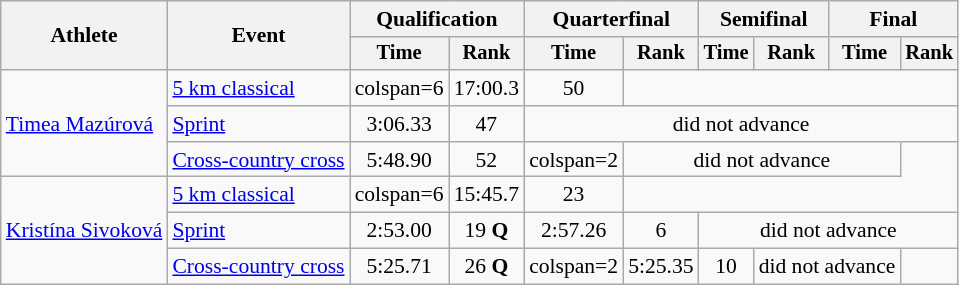<table class="wikitable" style="font-size:90%">
<tr>
<th rowspan="2">Athlete</th>
<th rowspan="2">Event</th>
<th colspan="2">Qualification</th>
<th colspan="2">Quarterfinal</th>
<th colspan="2">Semifinal</th>
<th colspan="2">Final</th>
</tr>
<tr style="font-size:95%">
<th>Time</th>
<th>Rank</th>
<th>Time</th>
<th>Rank</th>
<th>Time</th>
<th>Rank</th>
<th>Time</th>
<th>Rank</th>
</tr>
<tr align=center>
<td align=left rowspan=3><a href='#'>Timea Mazúrová</a></td>
<td align=left><a href='#'>5 km classical</a></td>
<td>colspan=6 </td>
<td>17:00.3</td>
<td>50</td>
</tr>
<tr align=center>
<td align=left><a href='#'>Sprint</a></td>
<td>3:06.33</td>
<td>47</td>
<td colspan=6>did not advance</td>
</tr>
<tr align=center>
<td align=left><a href='#'>Cross-country cross</a></td>
<td>5:48.90</td>
<td>52</td>
<td>colspan=2 </td>
<td colspan=4>did not advance</td>
</tr>
<tr align=center>
<td align=left rowspan=3><a href='#'>Kristína Sivoková</a></td>
<td align=left><a href='#'>5 km classical</a></td>
<td>colspan=6 </td>
<td>15:45.7</td>
<td>23</td>
</tr>
<tr align=center>
<td align=left><a href='#'>Sprint</a></td>
<td>2:53.00</td>
<td>19 <strong>Q</strong></td>
<td>2:57.26</td>
<td>6</td>
<td colspan=4>did not advance</td>
</tr>
<tr align=center>
<td align=left><a href='#'>Cross-country cross</a></td>
<td>5:25.71</td>
<td>26 <strong>Q</strong></td>
<td>colspan=2 </td>
<td>5:25.35</td>
<td>10</td>
<td colspan=2>did not advance</td>
</tr>
</table>
